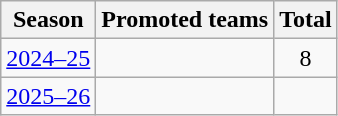<table class="wikitable">
<tr>
<th>Season</th>
<th>Promoted teams</th>
<th>Total</th>
</tr>
<tr>
<td><a href='#'>2024–25</a></td>
<td></td>
<td align="center">8</td>
</tr>
<tr>
<td><a href='#'>2025–26</a></td>
<td></td>
<td></td>
</tr>
</table>
